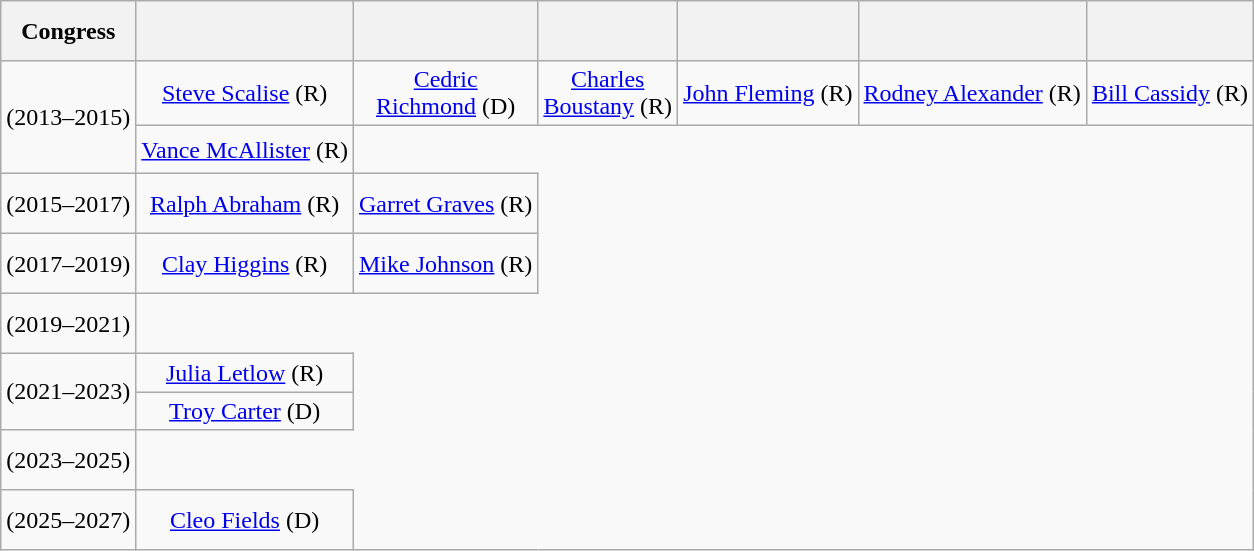<table class=wikitable style="text-align:center">
<tr style="height:2.5em">
<th>Congress</th>
<th></th>
<th></th>
<th></th>
<th></th>
<th></th>
<th></th>
</tr>
<tr style="height:2em">
<td rowspan=2><strong></strong> (2013–2015)</td>
<td><a href='#'>Steve Scalise</a> (R)</td>
<td><a href='#'>Cedric<br>Richmond</a> (D)</td>
<td><a href='#'>Charles<br>Boustany</a> (R)</td>
<td><a href='#'>John Fleming</a> (R)</td>
<td><a href='#'>Rodney Alexander</a> (R)</td>
<td><a href='#'>Bill Cassidy</a> (R)</td>
</tr>
<tr style="height:2em">
<td><a href='#'>Vance McAllister</a> (R)</td>
</tr>
<tr style="height:2.5em">
<td><strong></strong> (2015–2017)</td>
<td><a href='#'>Ralph Abraham</a> (R)</td>
<td><a href='#'>Garret Graves</a> (R)</td>
</tr>
<tr style="height:2.5em">
<td><strong></strong> (2017–2019)</td>
<td><a href='#'>Clay Higgins</a> (R)</td>
<td><a href='#'>Mike Johnson</a> (R)</td>
</tr>
<tr style="height:2.5em">
<td><strong></strong> (2019–2021)</td>
</tr>
<tr style="height:1.5em">
<td rowspan=2><strong></strong> (2021–2023)</td>
<td><a href='#'>Julia Letlow</a> (R)</td>
</tr>
<tr style="height:1.5em">
<td><a href='#'>Troy Carter</a> (D)</td>
</tr>
<tr style="height:2.5em">
<td><strong></strong> (2023–2025)</td>
</tr>
<tr style="height:2.5em">
<td><strong></strong> (2025–2027)</td>
<td><a href='#'>Cleo Fields</a> (D)</td>
</tr>
</table>
